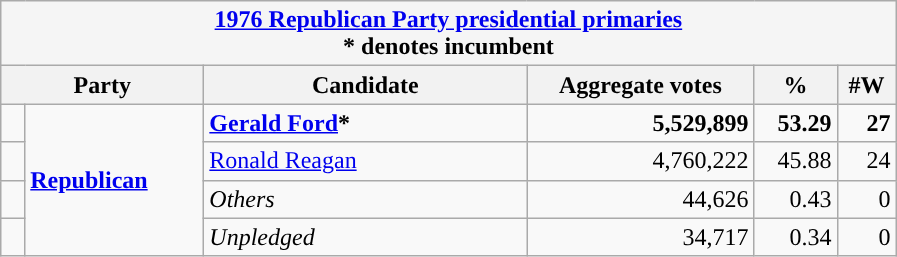<table class="wikitable">
<tr>
<th colspan=6 style="background:#f5f5f5"><a href='#'>1976 Republican Party presidential primaries</a><br>* denotes incumbent</th>
</tr>
<tr>
<th style="width: 8em;" colspan=2>Party</th>
<th>Candidate</th>
<th>Aggregate votes</th>
<th>%</th>
<th><abbr>#W</abbr></th>
</tr>
<tr>
<td style="background-color: "></td>
<td style="width: 7em;" rowspan=4><strong><a href='#'>Republican</a></strong></td>
<td style="width: 13em;"><strong><a href='#'>Gerald Ford</a>*</strong></td>
<td style="width: 9em; text-align:right"><strong>5,529,899</strong></td>
<td style="width: 3em; text-align:right"><strong>53.29</strong></td>
<td style="width: 2em; text-align:right"><strong>27</strong></td>
</tr>
<tr>
<td style="background-color: "></td>
<td><a href='#'>Ronald Reagan</a></td>
<td style="text-align:right">4,760,222</td>
<td style="text-align:right">45.88</td>
<td style="text-align:right">24</td>
</tr>
<tr>
<td style="background-color: "></td>
<td><em>Others</em></td>
<td style="text-align:right">44,626</td>
<td style="text-align:right">0.43</td>
<td style="text-align:right">0</td>
</tr>
<tr>
<td style="background-color: "></td>
<td><em>Unpledged</em></td>
<td style="text-align:right">34,717</td>
<td style="text-align:right">0.34</td>
<td style="text-align:right">0</td>
</tr>
</table>
